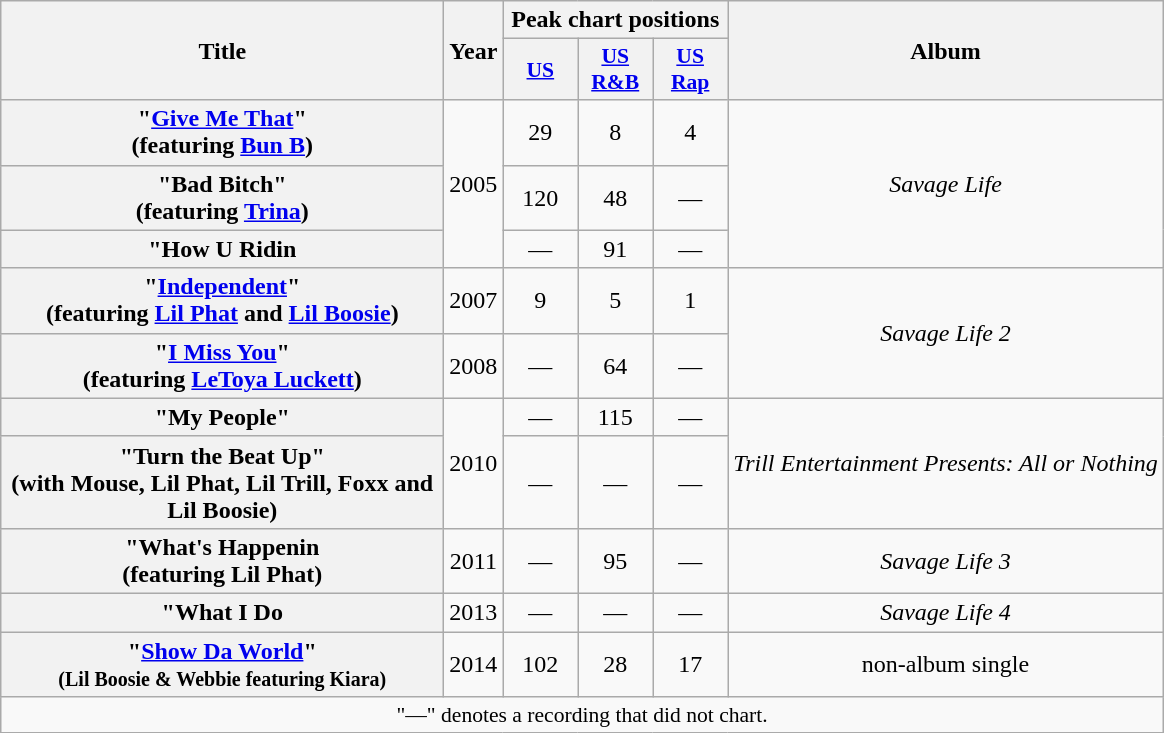<table class="wikitable plainrowheaders" style="text-align:center;">
<tr>
<th scope="col" rowspan="2" style="width:18em;">Title</th>
<th scope="col" rowspan="2">Year</th>
<th scope="col" colspan="3">Peak chart positions</th>
<th scope="col" rowspan="2">Album</th>
</tr>
<tr>
<th style="width:3em;font-size:90%;"><a href='#'>US</a><br></th>
<th style="width:3em;font-size:90%;"><a href='#'>US<br>R&B</a><br></th>
<th style="width:3em;font-size:90%;"><a href='#'>US<br>Rap</a><br></th>
</tr>
<tr>
<th scope="row">"<a href='#'>Give Me That</a>"<br><span>(featuring <a href='#'>Bun B</a>)</span></th>
<td rowspan="3">2005</td>
<td>29</td>
<td>8</td>
<td>4</td>
<td rowspan="3"><em>Savage Life</em></td>
</tr>
<tr>
<th scope="row">"Bad Bitch"<br><span>(featuring <a href='#'>Trina</a>)</span></th>
<td>120</td>
<td>48</td>
<td>—</td>
</tr>
<tr>
<th scope="row">"How U Ridin</th>
<td>—</td>
<td>91</td>
<td>—</td>
</tr>
<tr>
<th scope="row">"<a href='#'>Independent</a>"<br><span>(featuring <a href='#'>Lil Phat</a> and <a href='#'>Lil Boosie</a>)</span></th>
<td>2007</td>
<td>9</td>
<td>5</td>
<td>1</td>
<td rowspan="2"><em>Savage Life 2</em></td>
</tr>
<tr>
<th scope="row">"<a href='#'>I Miss You</a>"<br><span>(featuring <a href='#'>LeToya Luckett</a>)</span></th>
<td>2008</td>
<td>—</td>
<td>64</td>
<td>—</td>
</tr>
<tr>
<th scope="row">"My People"</th>
<td rowspan="2">2010</td>
<td>—</td>
<td>115</td>
<td>—</td>
<td rowspan="2"><em>Trill Entertainment Presents: All or Nothing</em></td>
</tr>
<tr>
<th scope="row">"Turn the Beat Up"<br><span>(with Mouse, Lil Phat, Lil Trill, Foxx and Lil Boosie)</span></th>
<td>—</td>
<td>—</td>
<td>—</td>
</tr>
<tr>
<th scope="row">"What's Happenin<br><span>(featuring Lil Phat)</span></th>
<td>2011</td>
<td>—</td>
<td>95</td>
<td>—</td>
<td><em>Savage Life 3</em></td>
</tr>
<tr>
<th scope="row">"What I Do</th>
<td>2013</td>
<td>—</td>
<td>—</td>
<td>—</td>
<td><em>Savage Life 4</em></td>
</tr>
<tr>
<th scope="row">"<a href='#'>Show Da World</a>"<br><small>(Lil Boosie & Webbie featuring Kiara)</small></th>
<td>2014</td>
<td>102</td>
<td>28</td>
<td>17</td>
<td>non-album single</td>
</tr>
<tr>
<td colspan="14" style="font-size:90%">"—" denotes a recording that did not chart.</td>
</tr>
</table>
